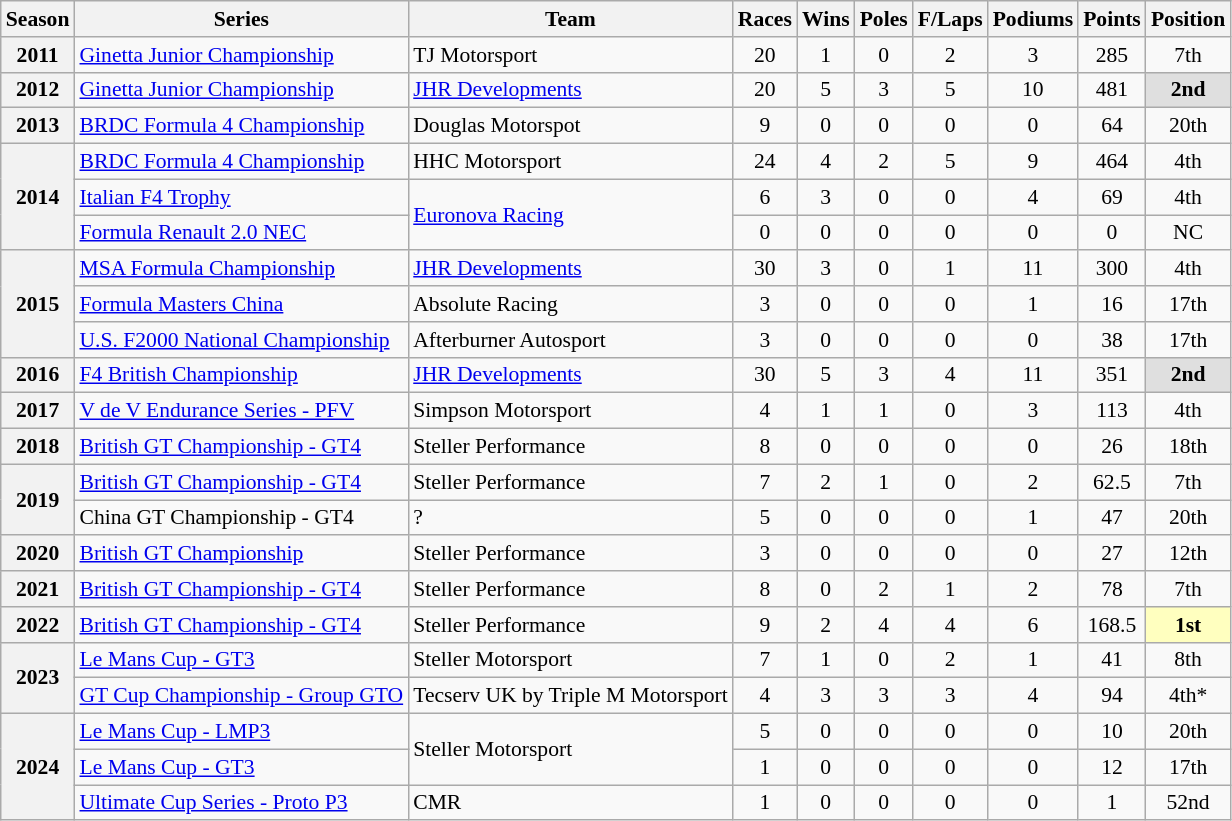<table class="wikitable" style="font-size: 90%; text-align:center">
<tr>
<th>Season</th>
<th>Series</th>
<th>Team</th>
<th>Races</th>
<th>Wins</th>
<th>Poles</th>
<th>F/Laps</th>
<th>Podiums</th>
<th>Points</th>
<th>Position</th>
</tr>
<tr>
<th>2011</th>
<td align=left><a href='#'>Ginetta Junior Championship</a></td>
<td align=left>TJ Motorsport</td>
<td>20</td>
<td>1</td>
<td>0</td>
<td>2</td>
<td>3</td>
<td>285</td>
<td>7th</td>
</tr>
<tr>
<th>2012</th>
<td align=left><a href='#'>Ginetta Junior Championship</a></td>
<td align=left><a href='#'>JHR Developments</a></td>
<td>20</td>
<td>5</td>
<td>3</td>
<td>5</td>
<td>10</td>
<td>481</td>
<td style="background:#DFDFDF;"><strong>2nd</strong></td>
</tr>
<tr>
<th>2013</th>
<td align=left><a href='#'>BRDC Formula 4 Championship</a></td>
<td align=left>Douglas Motorspot</td>
<td>9</td>
<td>0</td>
<td>0</td>
<td>0</td>
<td>0</td>
<td>64</td>
<td>20th</td>
</tr>
<tr>
<th rowspan=3>2014</th>
<td align=left><a href='#'>BRDC Formula 4 Championship</a></td>
<td align=left>HHC Motorsport</td>
<td>24</td>
<td>4</td>
<td>2</td>
<td>5</td>
<td>9</td>
<td>464</td>
<td>4th</td>
</tr>
<tr>
<td align=left><a href='#'>Italian F4 Trophy</a></td>
<td rowspan=2 align=left><a href='#'>Euronova Racing</a></td>
<td>6</td>
<td>3</td>
<td>0</td>
<td>0</td>
<td>4</td>
<td>69</td>
<td>4th</td>
</tr>
<tr>
<td align=left><a href='#'>Formula Renault 2.0 NEC</a></td>
<td>0</td>
<td>0</td>
<td>0</td>
<td>0</td>
<td>0</td>
<td>0</td>
<td>NC</td>
</tr>
<tr>
<th rowspan="3">2015</th>
<td align=left><a href='#'>MSA Formula Championship</a></td>
<td align=left><a href='#'>JHR Developments</a></td>
<td>30</td>
<td>3</td>
<td>0</td>
<td>1</td>
<td>11</td>
<td>300</td>
<td>4th</td>
</tr>
<tr>
<td align=left><a href='#'>Formula Masters China</a></td>
<td align=left>Absolute Racing</td>
<td>3</td>
<td>0</td>
<td>0</td>
<td>0</td>
<td>1</td>
<td>16</td>
<td>17th</td>
</tr>
<tr>
<td align=left><a href='#'>U.S. F2000 National Championship</a></td>
<td align=left>Afterburner Autosport</td>
<td>3</td>
<td>0</td>
<td>0</td>
<td>0</td>
<td>0</td>
<td>38</td>
<td>17th</td>
</tr>
<tr>
<th>2016</th>
<td align=left><a href='#'>F4 British Championship</a></td>
<td align=left><a href='#'>JHR Developments</a></td>
<td>30</td>
<td>5</td>
<td>3</td>
<td>4</td>
<td>11</td>
<td>351</td>
<td style="background:#DFDFDF;"><strong>2nd</strong></td>
</tr>
<tr>
<th>2017</th>
<td align=left><a href='#'>V de V Endurance Series - PFV</a></td>
<td align=left>Simpson Motorsport</td>
<td>4</td>
<td>1</td>
<td>1</td>
<td>0</td>
<td>3</td>
<td>113</td>
<td>4th</td>
</tr>
<tr>
<th>2018</th>
<td align=left><a href='#'>British GT Championship - GT4</a></td>
<td align=left>Steller Performance</td>
<td>8</td>
<td>0</td>
<td>0</td>
<td>0</td>
<td>0</td>
<td>26</td>
<td>18th</td>
</tr>
<tr>
<th rowspan="2">2019</th>
<td align="left"><a href='#'>British GT Championship - GT4</a></td>
<td align="left">Steller Performance</td>
<td>7</td>
<td>2</td>
<td>1</td>
<td>0</td>
<td>2</td>
<td>62.5</td>
<td>7th</td>
</tr>
<tr>
<td align="left">China GT Championship - GT4</td>
<td align="left">?</td>
<td>5</td>
<td>0</td>
<td>0</td>
<td>0</td>
<td>1</td>
<td>47</td>
<td>20th</td>
</tr>
<tr>
<th>2020</th>
<td align=left><a href='#'>British GT Championship</a></td>
<td align=left>Steller Performance</td>
<td>3</td>
<td>0</td>
<td>0</td>
<td>0</td>
<td>0</td>
<td>27</td>
<td>12th</td>
</tr>
<tr>
<th>2021</th>
<td align=left><a href='#'>British GT Championship - GT4</a></td>
<td align=left>Steller Performance</td>
<td>8</td>
<td>0</td>
<td>2</td>
<td>1</td>
<td>2</td>
<td>78</td>
<td>7th</td>
</tr>
<tr>
<th>2022</th>
<td align=left><a href='#'>British GT Championship - GT4</a></td>
<td align=left>Steller Performance</td>
<td>9</td>
<td>2</td>
<td>4</td>
<td>4</td>
<td>6</td>
<td>168.5</td>
<td style="background:#FFFFBF;"><strong>1st</strong></td>
</tr>
<tr>
<th rowspan="2">2023</th>
<td align=left><a href='#'>Le Mans Cup - GT3</a></td>
<td align=left>Steller Motorsport</td>
<td>7</td>
<td>1</td>
<td>0</td>
<td>2</td>
<td>1</td>
<td>41</td>
<td>8th</td>
</tr>
<tr>
<td align=left nowrap><a href='#'>GT Cup Championship - Group GTO</a></td>
<td align=left nowrap>Tecserv UK by Triple M Motorsport</td>
<td>4</td>
<td>3</td>
<td>3</td>
<td>3</td>
<td>4</td>
<td>94</td>
<td>4th*</td>
</tr>
<tr>
<th rowspan="3">2024</th>
<td align=left><a href='#'>Le Mans Cup - LMP3</a></td>
<td rowspan="2" align="left">Steller Motorsport</td>
<td>5</td>
<td>0</td>
<td>0</td>
<td>0</td>
<td>0</td>
<td>10</td>
<td>20th</td>
</tr>
<tr>
<td align=left><a href='#'>Le Mans Cup - GT3</a></td>
<td>1</td>
<td>0</td>
<td>0</td>
<td>0</td>
<td>0</td>
<td>12</td>
<td>17th</td>
</tr>
<tr>
<td align=left><a href='#'>Ultimate Cup Series - Proto P3</a></td>
<td align=left>CMR</td>
<td>1</td>
<td>0</td>
<td>0</td>
<td>0</td>
<td>0</td>
<td>1</td>
<td>52nd</td>
</tr>
</table>
